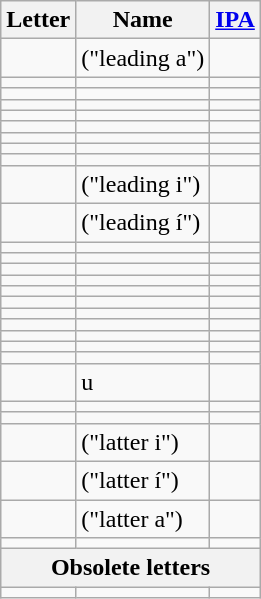<table class="wikitable">
<tr>
<th>Letter</th>
<th>Name</th>
<th><a href='#'>IPA</a></th>
</tr>
<tr>
<td></td>
<td> ("leading a")</td>
<td></td>
</tr>
<tr>
<td></td>
<td></td>
<td></td>
</tr>
<tr>
<td></td>
<td></td>
<td></td>
</tr>
<tr>
<td></td>
<td></td>
<td></td>
</tr>
<tr>
<td></td>
<td></td>
<td></td>
</tr>
<tr>
<td></td>
<td></td>
<td></td>
</tr>
<tr>
<td></td>
<td></td>
<td></td>
</tr>
<tr>
<td></td>
<td></td>
<td></td>
</tr>
<tr>
<td></td>
<td></td>
<td></td>
</tr>
<tr>
<td></td>
<td> ("leading i")</td>
<td></td>
</tr>
<tr>
<td></td>
<td> ("leading í")</td>
<td></td>
</tr>
<tr>
<td></td>
<td></td>
<td></td>
</tr>
<tr>
<td></td>
<td></td>
<td></td>
</tr>
<tr>
<td></td>
<td></td>
<td></td>
</tr>
<tr>
<td></td>
<td></td>
<td></td>
</tr>
<tr>
<td></td>
<td></td>
<td></td>
</tr>
<tr>
<td></td>
<td></td>
<td></td>
</tr>
<tr>
<td></td>
<td></td>
<td></td>
</tr>
<tr>
<td></td>
<td></td>
<td></td>
</tr>
<tr>
<td></td>
<td></td>
<td></td>
</tr>
<tr>
<td></td>
<td></td>
<td></td>
</tr>
<tr>
<td></td>
<td></td>
<td></td>
</tr>
<tr>
<td></td>
<td>u</td>
<td></td>
</tr>
<tr>
<td></td>
<td></td>
<td></td>
</tr>
<tr>
<td></td>
<td></td>
<td></td>
</tr>
<tr>
<td></td>
<td><em></em> ("latter i")</td>
<td></td>
</tr>
<tr>
<td></td>
<td><em></em> ("latter í")</td>
<td></td>
</tr>
<tr>
<td></td>
<td><em></em> ("latter a")</td>
<td></td>
</tr>
<tr>
<td></td>
<td></td>
<td></td>
</tr>
<tr>
<th colspan="3">Obsolete letters</th>
</tr>
<tr>
<td></td>
<td></td>
<td></td>
</tr>
</table>
